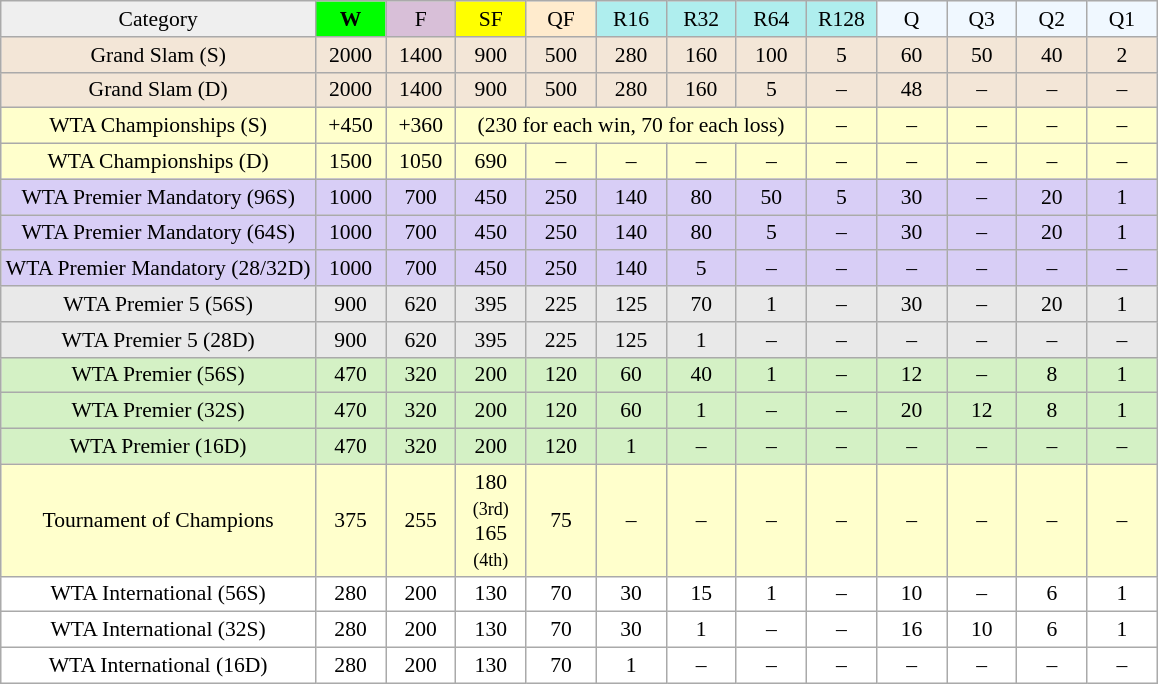<table class="wikitable" style="font-size:90%">
<tr align=center>
<td bgcolor=#efefef>Category</td>
<td width=40 bgcolor=lime><strong>W</strong></td>
<td width=40 bgcolor=#D8BFD8>F</td>
<td width=40 bgcolor=#FFFF00>SF</td>
<td width=40 bgcolor=#ffebcd>QF</td>
<td width=40 bgcolor=#afeeee>R16</td>
<td width=40 bgcolor=#afeeee>R32</td>
<td width=40 bgcolor=#afeeee>R64</td>
<td width=40 bgcolor=#afeeee>R128</td>
<td width=40 bgcolor=#F0F8FF>Q</td>
<td width=40 bgcolor=#F0F8FF>Q3</td>
<td width=40 bgcolor=#F0F8FF>Q2</td>
<td width=40 bgcolor=#F0F8FF>Q1</td>
</tr>
<tr align=center bgcolor=#F3E6D7>
<td>Grand Slam (S)</td>
<td>2000</td>
<td>1400</td>
<td>900</td>
<td>500</td>
<td>280</td>
<td>160</td>
<td>100</td>
<td>5</td>
<td>60</td>
<td>50</td>
<td>40</td>
<td>2</td>
</tr>
<tr align=center bgcolor=#F3E6D7>
<td>Grand Slam (D)</td>
<td>2000</td>
<td>1400</td>
<td>900</td>
<td>500</td>
<td>280</td>
<td>160</td>
<td>5</td>
<td>–</td>
<td>48</td>
<td>–</td>
<td>–</td>
<td>–</td>
</tr>
<tr align=center bgcolor=#ffffcc>
<td>WTA Championships (S)</td>
<td>+450</td>
<td>+360</td>
<td colspan="5" style="text-align:center">(230 for each win, 70 for each loss)</td>
<td>–</td>
<td>–</td>
<td>–</td>
<td>–</td>
<td>–</td>
</tr>
<tr align=center bgcolor=#ffffcc>
<td>WTA Championships (D)</td>
<td>1500</td>
<td>1050</td>
<td>690</td>
<td>–</td>
<td>–</td>
<td>–</td>
<td>–</td>
<td>–</td>
<td>–</td>
<td>–</td>
<td>–</td>
<td>–</td>
</tr>
<tr align=center bgcolor=#D8CEF6>
<td>WTA Premier Mandatory (96S)</td>
<td>1000</td>
<td>700</td>
<td>450</td>
<td>250</td>
<td>140</td>
<td>80</td>
<td>50</td>
<td>5</td>
<td>30</td>
<td>–</td>
<td>20</td>
<td>1</td>
</tr>
<tr align=center bgcolor=#D8CEF6>
<td>WTA Premier Mandatory (64S)</td>
<td>1000</td>
<td>700</td>
<td>450</td>
<td>250</td>
<td>140</td>
<td>80</td>
<td>5</td>
<td>–</td>
<td>30</td>
<td>–</td>
<td>20</td>
<td>1</td>
</tr>
<tr align=center bgcolor=#D8CEF6>
<td>WTA Premier Mandatory (28/32D)</td>
<td>1000</td>
<td>700</td>
<td>450</td>
<td>250</td>
<td>140</td>
<td>5</td>
<td>–</td>
<td>–</td>
<td>–</td>
<td>–</td>
<td>–</td>
<td>–</td>
</tr>
<tr align=center bgcolor=#E9E9E9>
<td>WTA Premier 5 (56S)</td>
<td>900</td>
<td>620</td>
<td>395</td>
<td>225</td>
<td>125</td>
<td>70</td>
<td>1</td>
<td>–</td>
<td>30</td>
<td>–</td>
<td>20</td>
<td>1</td>
</tr>
<tr align=center bgcolor=#E9E9E9>
<td>WTA Premier 5 (28D)</td>
<td>900</td>
<td>620</td>
<td>395</td>
<td>225</td>
<td>125</td>
<td>1</td>
<td>–</td>
<td>–</td>
<td>–</td>
<td>–</td>
<td>–</td>
<td>–</td>
</tr>
<tr align=center bgcolor=#D4F1C5>
<td>WTA Premier (56S)</td>
<td>470</td>
<td>320</td>
<td>200</td>
<td>120</td>
<td>60</td>
<td>40</td>
<td>1</td>
<td>–</td>
<td>12</td>
<td>–</td>
<td>8</td>
<td>1</td>
</tr>
<tr align=center bgcolor=#D4F1C5>
<td>WTA Premier (32S)</td>
<td>470</td>
<td>320</td>
<td>200</td>
<td>120</td>
<td>60</td>
<td>1</td>
<td>–</td>
<td>–</td>
<td>20</td>
<td>12</td>
<td>8</td>
<td>1</td>
</tr>
<tr align=center bgcolor=#D4F1C5>
<td>WTA Premier (16D)</td>
<td>470</td>
<td>320</td>
<td>200</td>
<td>120</td>
<td>1</td>
<td>–</td>
<td>–</td>
<td>–</td>
<td>–</td>
<td>–</td>
<td>–</td>
<td>–</td>
</tr>
<tr align=center bgcolor=#ffffcc>
<td>Tournament of Champions</td>
<td>375</td>
<td>255</td>
<td>180 <small>(3rd)</small><br>165 <small>(4th)</small></td>
<td>75</td>
<td>–</td>
<td>–</td>
<td>–</td>
<td>–</td>
<td>–</td>
<td>–</td>
<td>–</td>
<td>–</td>
</tr>
<tr align=center bgcolor=#ffffff>
<td>WTA International (56S)</td>
<td>280</td>
<td>200</td>
<td>130</td>
<td>70</td>
<td>30</td>
<td>15</td>
<td>1</td>
<td>–</td>
<td>10</td>
<td>–</td>
<td>6</td>
<td>1</td>
</tr>
<tr align=center bgcolor=#ffffff>
<td>WTA International (32S)</td>
<td>280</td>
<td>200</td>
<td>130</td>
<td>70</td>
<td>30</td>
<td>1</td>
<td>–</td>
<td>–</td>
<td>16</td>
<td>10</td>
<td>6</td>
<td>1</td>
</tr>
<tr align=center bgcolor=#ffffff>
<td>WTA International (16D)</td>
<td>280</td>
<td>200</td>
<td>130</td>
<td>70</td>
<td>1</td>
<td>–</td>
<td>–</td>
<td>–</td>
<td>–</td>
<td>–</td>
<td>–</td>
<td>–</td>
</tr>
</table>
